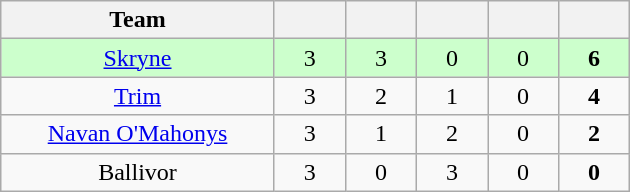<table class="wikitable" style="text-align:center">
<tr>
<th style="width:175px;">Team</th>
<th width="40"></th>
<th width="40"></th>
<th width="40"></th>
<th width="40"></th>
<th width="40"></th>
</tr>
<tr style="background:#cfc;">
<td><a href='#'>Skryne</a></td>
<td>3</td>
<td>3</td>
<td>0</td>
<td>0</td>
<td><strong>6</strong></td>
</tr>
<tr>
<td><a href='#'>Trim</a></td>
<td>3</td>
<td>2</td>
<td>1</td>
<td>0</td>
<td><strong>4</strong></td>
</tr>
<tr>
<td><a href='#'>Navan O'Mahonys</a></td>
<td>3</td>
<td>1</td>
<td>2</td>
<td>0</td>
<td><strong>2</strong></td>
</tr>
<tr>
<td>Ballivor</td>
<td>3</td>
<td>0</td>
<td>3</td>
<td>0</td>
<td><strong>0</strong></td>
</tr>
</table>
